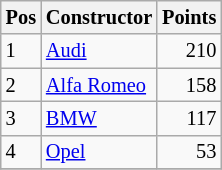<table class="wikitable"   style="font-size:   85%;">
<tr>
<th>Pos</th>
<th>Constructor</th>
<th>Points</th>
</tr>
<tr>
<td>1</td>
<td> <a href='#'>Audi</a></td>
<td align="right">210</td>
</tr>
<tr>
<td>2</td>
<td> <a href='#'>Alfa Romeo</a></td>
<td align="right">158</td>
</tr>
<tr>
<td>3</td>
<td> <a href='#'>BMW</a></td>
<td align="right">117</td>
</tr>
<tr>
<td>4</td>
<td> <a href='#'>Opel</a></td>
<td align="right">53</td>
</tr>
<tr>
</tr>
</table>
